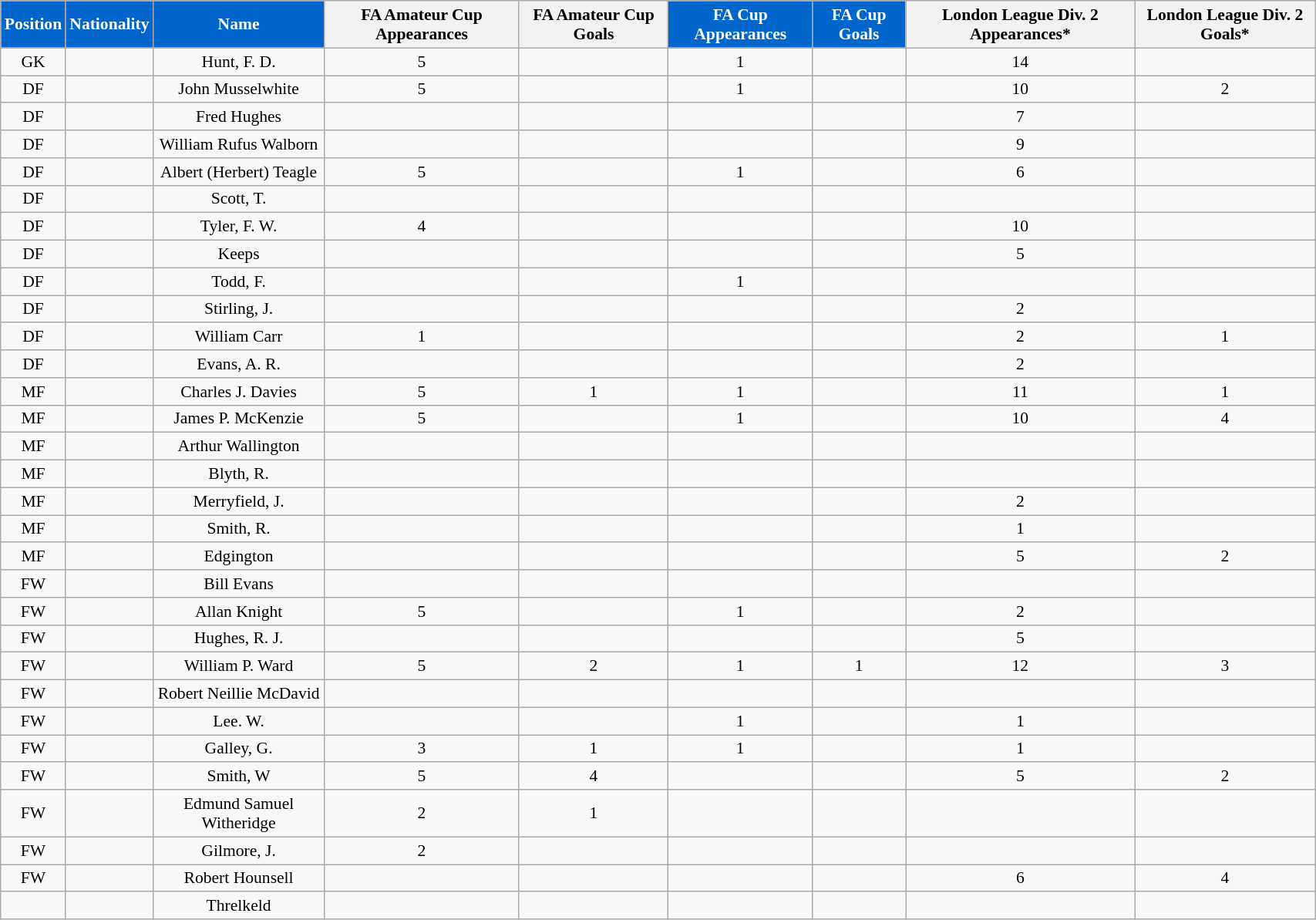<table class="wikitable" style="text-align:center; font-size:90%; width:90%;">
<tr>
<th style="background:#0066CC; color:#FFFFFF; text-align:center;">Position</th>
<th style="background:#0066CC; color:#FFFFFF; text-align:center;">Nationality</th>
<th style="background:#0066CC; color:#FFFFFF; text-align:center;"><strong>Name</strong></th>
<th>FA Amateur Cup Appearances</th>
<th>FA Amateur Cup Goals</th>
<th style="background:#0066CC; color:#FFFFFF; text-align:center;">FA Cup Appearances</th>
<th style="background:#0066CC; color:#FFFFFF; text-align:center;">FA Cup Goals</th>
<th>London League Div. 2 Appearances*</th>
<th>London League Div. 2 Goals*</th>
</tr>
<tr>
<td>GK</td>
<td></td>
<td>Hunt, F. D.</td>
<td>5</td>
<td></td>
<td>1</td>
<td></td>
<td>14</td>
<td></td>
</tr>
<tr>
<td>DF</td>
<td></td>
<td>John Musselwhite</td>
<td>5</td>
<td></td>
<td>1</td>
<td></td>
<td>10</td>
<td>2</td>
</tr>
<tr>
<td>DF</td>
<td></td>
<td>Fred  Hughes</td>
<td></td>
<td></td>
<td></td>
<td></td>
<td>7</td>
<td></td>
</tr>
<tr>
<td>DF</td>
<td></td>
<td>William Rufus Walborn</td>
<td></td>
<td></td>
<td></td>
<td></td>
<td>9</td>
<td></td>
</tr>
<tr>
<td>DF</td>
<td></td>
<td>Albert (Herbert) Teagle</td>
<td>5</td>
<td></td>
<td>1</td>
<td></td>
<td>6</td>
<td></td>
</tr>
<tr>
<td>DF</td>
<td></td>
<td>Scott, T.</td>
<td></td>
<td></td>
<td></td>
<td></td>
<td></td>
<td></td>
</tr>
<tr>
<td>DF</td>
<td></td>
<td>Tyler, F. W.</td>
<td>4</td>
<td></td>
<td></td>
<td></td>
<td>10</td>
<td></td>
</tr>
<tr>
<td>DF</td>
<td></td>
<td>Keeps</td>
<td></td>
<td></td>
<td></td>
<td></td>
<td>5</td>
<td></td>
</tr>
<tr>
<td>DF</td>
<td></td>
<td>Todd, F.</td>
<td></td>
<td></td>
<td>1</td>
<td></td>
<td></td>
<td></td>
</tr>
<tr>
<td>DF</td>
<td></td>
<td>Stirling, J.</td>
<td></td>
<td></td>
<td></td>
<td></td>
<td>2</td>
<td></td>
</tr>
<tr>
<td>DF</td>
<td></td>
<td>William Carr</td>
<td>1</td>
<td></td>
<td></td>
<td></td>
<td>2</td>
<td>1</td>
</tr>
<tr>
<td>DF</td>
<td></td>
<td>Evans, A. R.</td>
<td></td>
<td></td>
<td></td>
<td></td>
<td>2</td>
<td></td>
</tr>
<tr>
<td>MF</td>
<td></td>
<td>Charles J. Davies</td>
<td>5</td>
<td>1</td>
<td>1</td>
<td></td>
<td>11</td>
<td>1</td>
</tr>
<tr>
<td>MF</td>
<td></td>
<td>James P. McKenzie</td>
<td>5</td>
<td></td>
<td>1</td>
<td></td>
<td>10</td>
<td>4</td>
</tr>
<tr>
<td>MF</td>
<td></td>
<td>Arthur Wallington</td>
<td></td>
<td></td>
<td></td>
<td></td>
<td></td>
<td></td>
</tr>
<tr>
<td>MF</td>
<td></td>
<td>Blyth, R.</td>
<td></td>
<td></td>
<td></td>
<td></td>
<td></td>
<td></td>
</tr>
<tr>
<td>MF</td>
<td></td>
<td>Merryfield, J.</td>
<td></td>
<td></td>
<td></td>
<td></td>
<td>2</td>
<td></td>
</tr>
<tr>
<td>MF</td>
<td></td>
<td>Smith, R.</td>
<td></td>
<td></td>
<td></td>
<td></td>
<td>1</td>
<td></td>
</tr>
<tr>
<td>MF</td>
<td></td>
<td>Edgington</td>
<td></td>
<td></td>
<td></td>
<td></td>
<td>5</td>
<td>2</td>
</tr>
<tr>
<td>FW</td>
<td></td>
<td>Bill Evans</td>
<td></td>
<td></td>
<td></td>
<td></td>
<td></td>
<td></td>
</tr>
<tr>
<td>FW</td>
<td></td>
<td>Allan Knight</td>
<td>5</td>
<td></td>
<td>1</td>
<td></td>
<td>2</td>
<td></td>
</tr>
<tr>
<td>FW</td>
<td></td>
<td>Hughes, R. J.</td>
<td></td>
<td></td>
<td></td>
<td></td>
<td>5</td>
<td></td>
</tr>
<tr>
<td>FW</td>
<td></td>
<td>William P. Ward</td>
<td>5</td>
<td>2</td>
<td>1</td>
<td>1</td>
<td>12</td>
<td>3</td>
</tr>
<tr>
<td>FW</td>
<td></td>
<td>Robert Neillie McDavid</td>
<td></td>
<td></td>
<td></td>
<td></td>
<td></td>
<td></td>
</tr>
<tr>
<td>FW</td>
<td></td>
<td>Lee. W.</td>
<td></td>
<td></td>
<td>1</td>
<td></td>
<td>1</td>
<td></td>
</tr>
<tr>
<td>FW</td>
<td></td>
<td>Galley, G.</td>
<td>3</td>
<td>1</td>
<td>1</td>
<td></td>
<td>1</td>
<td></td>
</tr>
<tr>
<td>FW</td>
<td></td>
<td>Smith, W</td>
<td>5</td>
<td>4</td>
<td></td>
<td></td>
<td>5</td>
<td>2</td>
</tr>
<tr>
<td>FW</td>
<td></td>
<td>Edmund Samuel Witheridge</td>
<td>2</td>
<td>1</td>
<td></td>
<td></td>
<td></td>
<td></td>
</tr>
<tr>
<td>FW</td>
<td></td>
<td>Gilmore, J.</td>
<td>2</td>
<td></td>
<td></td>
<td></td>
<td></td>
<td></td>
</tr>
<tr>
<td>FW</td>
<td></td>
<td>Robert Hounsell</td>
<td></td>
<td></td>
<td></td>
<td></td>
<td>6</td>
<td>4</td>
</tr>
<tr>
<td></td>
<td></td>
<td>Threlkeld</td>
<td></td>
<td></td>
<td></td>
<td></td>
<td></td>
<td></td>
</tr>
</table>
